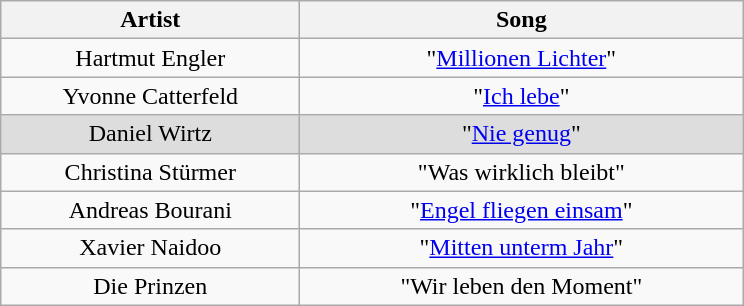<table class="wikitable plainrowheaders" style="text-align:center;" border="1">
<tr>
<th scope="col" rowspan="1" style="width:12em;">Artist</th>
<th scope="col" rowspan="1" style="width:18em;">Song</th>
</tr>
<tr>
<td scope="row">Hartmut Engler</td>
<td>"<a href='#'>Millionen Lichter</a>"</td>
</tr>
<tr>
<td scope="row">Yvonne Catterfeld</td>
<td>"<a href='#'>Ich lebe</a>"</td>
</tr>
<tr style="background:#ddd;">
<td scope="row">Daniel Wirtz</td>
<td>"<a href='#'>Nie genug</a>"</td>
</tr>
<tr>
<td scope="row">Christina Stürmer</td>
<td>"Was wirklich bleibt"</td>
</tr>
<tr>
<td scope="row">Andreas Bourani</td>
<td>"<a href='#'>Engel fliegen einsam</a>"</td>
</tr>
<tr>
<td scope="row">Xavier Naidoo</td>
<td>"<a href='#'>Mitten unterm Jahr</a>"</td>
</tr>
<tr>
<td scope="row">Die Prinzen</td>
<td>"Wir leben den Moment"</td>
</tr>
</table>
